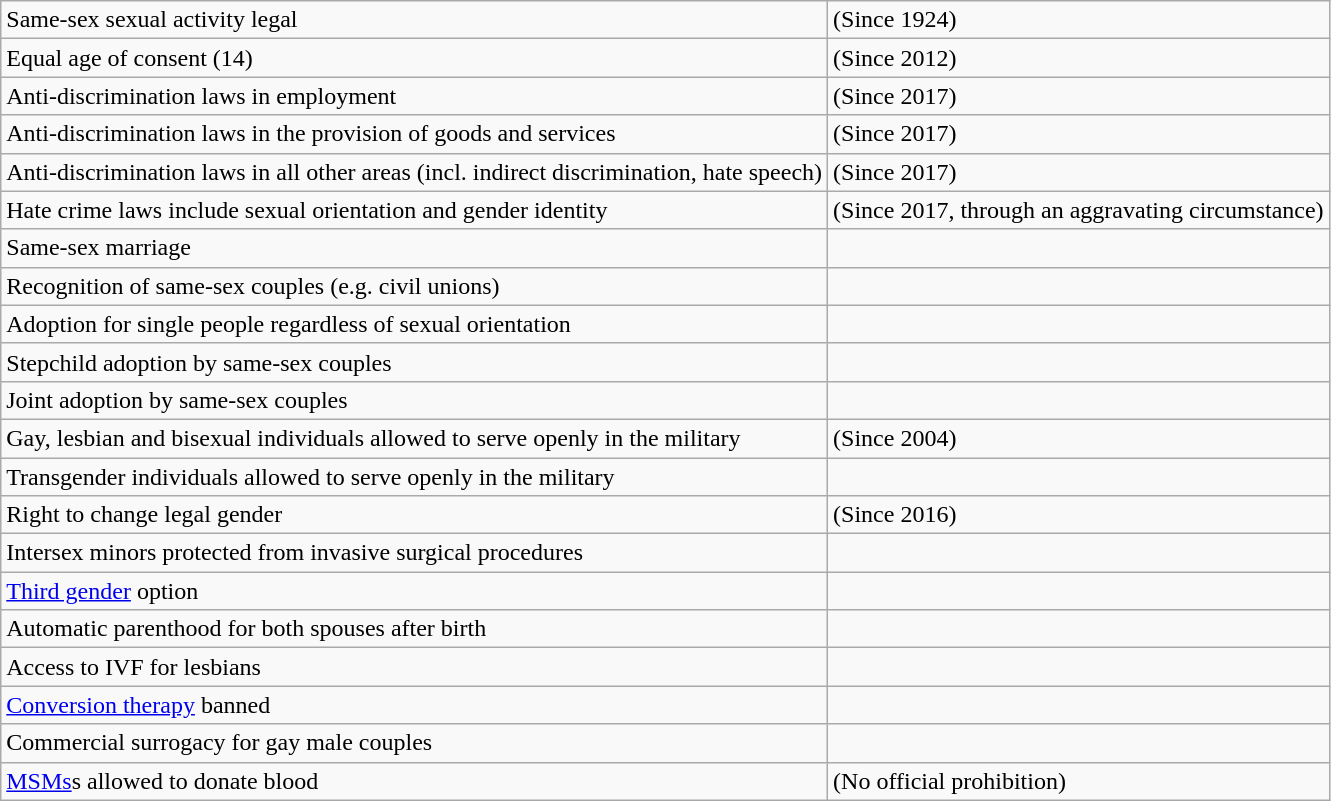<table class="wikitable">
<tr>
<td>Same-sex sexual activity legal</td>
<td> (Since 1924)</td>
</tr>
<tr>
<td>Equal age of consent (14)</td>
<td> (Since 2012)</td>
</tr>
<tr>
<td>Anti-discrimination laws in employment</td>
<td> (Since 2017)</td>
</tr>
<tr>
<td>Anti-discrimination laws in the provision of goods and services</td>
<td> (Since 2017)</td>
</tr>
<tr>
<td>Anti-discrimination laws in all other areas (incl. indirect discrimination, hate speech)</td>
<td> (Since 2017)</td>
</tr>
<tr>
<td>Hate crime laws include sexual orientation and gender identity</td>
<td> (Since 2017, through an aggravating circumstance)</td>
</tr>
<tr>
<td>Same-sex marriage</td>
<td></td>
</tr>
<tr>
<td>Recognition of same-sex couples (e.g. civil unions)</td>
<td></td>
</tr>
<tr>
<td>Adoption for single people regardless of sexual orientation</td>
<td></td>
</tr>
<tr>
<td>Stepchild adoption by same-sex couples</td>
<td></td>
</tr>
<tr>
<td>Joint adoption by same-sex couples</td>
<td></td>
</tr>
<tr>
<td>Gay, lesbian and bisexual individuals allowed to serve openly in the military</td>
<td> (Since 2004)</td>
</tr>
<tr>
<td>Transgender individuals allowed to serve openly in the military</td>
<td></td>
</tr>
<tr>
<td>Right to change legal gender</td>
<td> (Since 2016)</td>
</tr>
<tr>
<td>Intersex minors protected from invasive surgical procedures</td>
<td></td>
</tr>
<tr>
<td><a href='#'>Third gender</a> option</td>
<td></td>
</tr>
<tr>
<td>Automatic parenthood for both spouses after birth</td>
<td></td>
</tr>
<tr>
<td>Access to IVF for lesbians</td>
<td></td>
</tr>
<tr>
<td><a href='#'>Conversion therapy</a> banned</td>
<td></td>
</tr>
<tr>
<td>Commercial surrogacy for gay male couples</td>
<td></td>
</tr>
<tr>
<td><a href='#'>MSMs</a>s allowed to donate blood</td>
<td> (No official prohibition)</td>
</tr>
</table>
